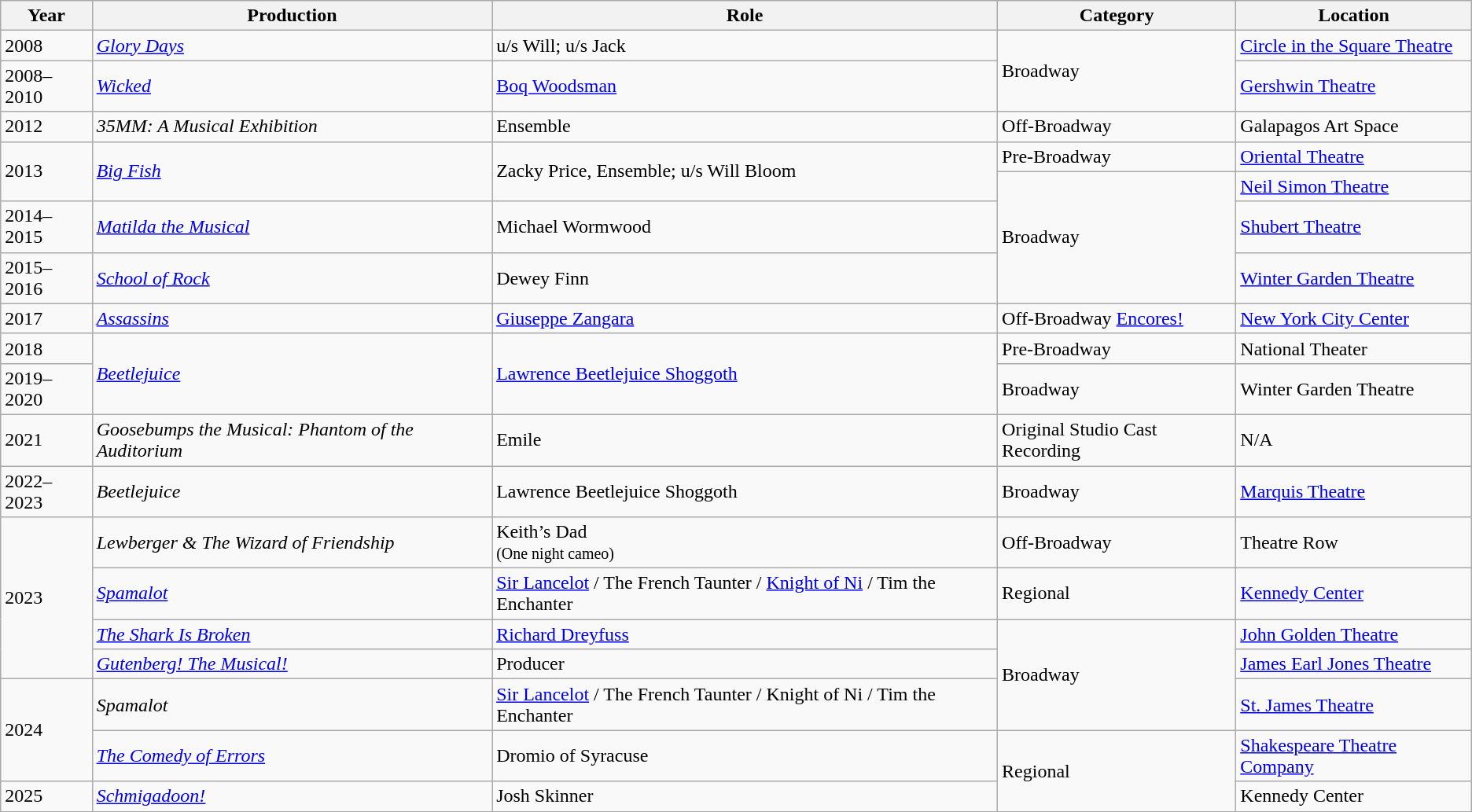<table class="wikitable">
<tr>
<th>Year</th>
<th>Production</th>
<th>Role</th>
<th>Category</th>
<th>Location</th>
</tr>
<tr>
<td>2008</td>
<td><em><a href='#'>Glory Days</a></em></td>
<td>u/s Will; u/s Jack</td>
<td rowspan="2">Broadway</td>
<td><a href='#'>Circle in the Square Theatre</a></td>
</tr>
<tr>
<td>2008–2010</td>
<td><em><a href='#'>Wicked</a></em></td>
<td><a href='#'>Boq Woodsman</a></td>
<td><a href='#'>Gershwin Theatre</a></td>
</tr>
<tr>
<td>2012</td>
<td><em>35MM: A Musical Exhibition</em></td>
<td>Ensemble</td>
<td>Off-Broadway</td>
<td>Galapagos Art Space</td>
</tr>
<tr>
<td rowspan="2">2013</td>
<td rowspan="2"><em><a href='#'>Big Fish</a></em></td>
<td rowspan="2">Zacky Price, Ensemble; u/s Will Bloom</td>
<td>Pre-Broadway</td>
<td><a href='#'>Oriental Theatre</a></td>
</tr>
<tr>
<td rowspan="4">Broadway</td>
<td><a href='#'>Neil Simon Theatre</a></td>
</tr>
<tr>
<td>2014–2015</td>
<td><em><a href='#'>Matilda the Musical</a></em></td>
<td>Michael Wormwood</td>
<td><a href='#'>Shubert Theatre</a></td>
</tr>
<tr>
<td>2015–2016</td>
<td rowspan=2><em><a href='#'>School of Rock</a></em></td>
<td rowspan=2>Dewey Finn</td>
<td rowspan=2><a href='#'>Winter Garden Theatre</a></td>
</tr>
<tr>
<td rowspan=2>2017</td>
</tr>
<tr>
<td><em><a href='#'>Assassins</a></em></td>
<td><a href='#'>Giuseppe Zangara</a></td>
<td>Off-Broadway <a href='#'>Encores!</a></td>
<td><a href='#'>New York City Center</a></td>
</tr>
<tr>
<td>2018</td>
<td rowspan="2"><em><a href='#'>Beetlejuice</a></em></td>
<td rowspan="2"><a href='#'>Lawrence Beetlejuice Shoggoth</a></td>
<td>Pre-Broadway</td>
<td>National Theater</td>
</tr>
<tr>
<td>2019–2020</td>
<td>Broadway</td>
<td>Winter Garden Theatre</td>
</tr>
<tr>
<td>2021</td>
<td><em>Goosebumps the Musical: Phantom of the Auditorium</em></td>
<td>Emile</td>
<td>Original Studio Cast Recording</td>
<td>N/A</td>
</tr>
<tr>
<td>2022–2023</td>
<td><em>Beetlejuice</em></td>
<td>Lawrence Beetlejuice Shoggoth</td>
<td>Broadway</td>
<td><a href='#'>Marquis Theatre</a></td>
</tr>
<tr>
<td rowspan="4">2023</td>
<td><em>Lewberger & The Wizard of Friendship</em></td>
<td>Keith’s Dad<br><small>(One night cameo)</small></td>
<td>Off-Broadway</td>
<td>Theatre Row</td>
</tr>
<tr>
<td><em><a href='#'>Spamalot</a></em></td>
<td><a href='#'>Sir Lancelot</a> / The French Taunter / <a href='#'>Knight of Ni</a> / Tim the Enchanter</td>
<td>Regional</td>
<td><a href='#'>Kennedy Center</a></td>
</tr>
<tr>
<td><em><a href='#'>The Shark Is Broken</a></em></td>
<td><a href='#'>Richard Dreyfuss</a></td>
<td rowspan="3">Broadway</td>
<td><a href='#'>John Golden Theatre</a></td>
</tr>
<tr>
<td><em><a href='#'>Gutenberg! The Musical!</a></em></td>
<td>Producer<br></td>
<td><a href='#'>James Earl Jones Theatre</a></td>
</tr>
<tr>
<td rowspan="2">2024</td>
<td><em>Spamalot</em></td>
<td><a href='#'>Sir Lancelot</a> / The French Taunter / Knight of Ni / Tim the Enchanter</td>
<td><a href='#'>St. James Theatre</a></td>
</tr>
<tr>
<td><a href='#'><em>The Comedy of Errors</em></a></td>
<td>Dromio of Syracuse</td>
<td rowspan="2">Regional</td>
<td><a href='#'>Shakespeare Theatre Company</a></td>
</tr>
<tr>
<td>2025</td>
<td><a href='#'><em>Schmigadoon!</em></a></td>
<td>Josh Skinner</td>
<td>Kennedy Center</td>
</tr>
</table>
